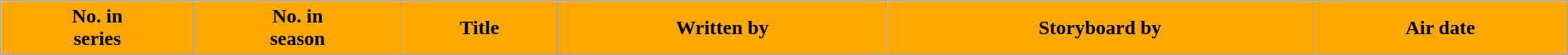<table class="wikitable plainrowheaders" style="width:100%;">
<tr>
<th style="background-color: #FFA800; color:#000; text-align: center;">No. in<br>series</th>
<th style="background-color: #FFA800; color:#000; text-align: center;">No. in<br>season</th>
<th style="background-color: #FFA800; color:#000; text-align: center;">Title</th>
<th style="background-color: #FFA800; color:#000; text-align: center;">Written by</th>
<th style="background-color: #FFA800; color:#000; text-align: center;">Storyboard by</th>
<th style="background-color: #FFA800; color:#000; text-align: center;">Air date<br>


















































</th>
</tr>
</table>
